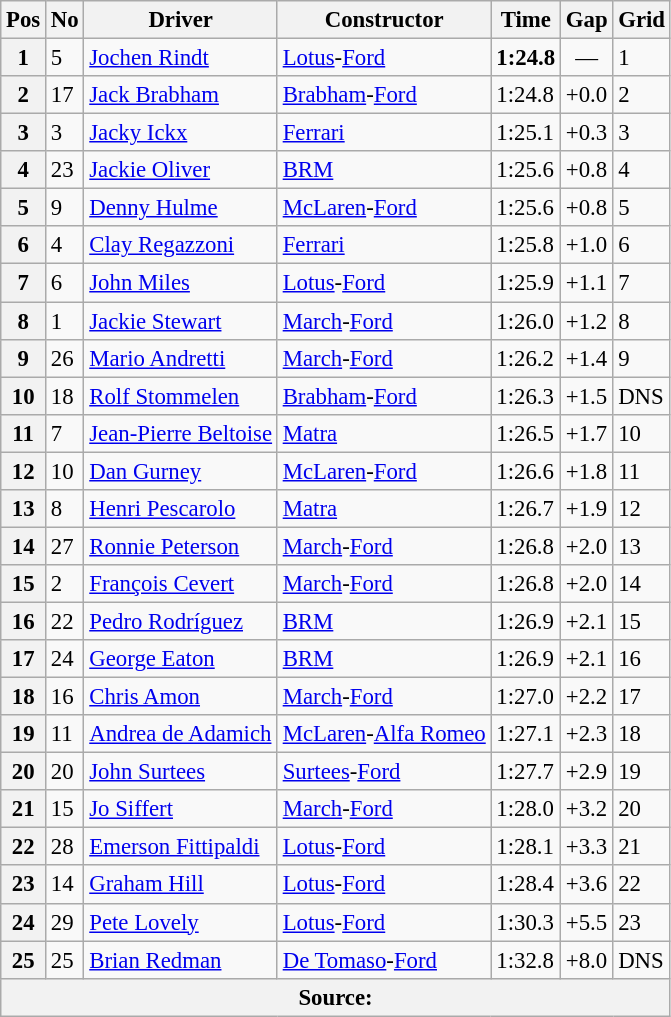<table class="wikitable sortable" style="font-size: 95%;">
<tr>
<th>Pos</th>
<th>No</th>
<th>Driver</th>
<th>Constructor</th>
<th>Time</th>
<th>Gap</th>
<th>Grid</th>
</tr>
<tr>
<th>1</th>
<td>5</td>
<td> <a href='#'>Jochen Rindt</a></td>
<td><a href='#'>Lotus</a>-<a href='#'>Ford</a></td>
<td><strong>1:24.8</strong></td>
<td align="center">—</td>
<td>1</td>
</tr>
<tr>
<th>2</th>
<td>17</td>
<td> <a href='#'>Jack Brabham</a></td>
<td><a href='#'>Brabham</a>-<a href='#'>Ford</a></td>
<td>1:24.8</td>
<td>+0.0</td>
<td>2</td>
</tr>
<tr>
<th>3</th>
<td>3</td>
<td> <a href='#'>Jacky Ickx</a></td>
<td><a href='#'>Ferrari</a></td>
<td>1:25.1</td>
<td>+0.3</td>
<td>3</td>
</tr>
<tr>
<th>4</th>
<td>23</td>
<td> <a href='#'>Jackie Oliver</a></td>
<td><a href='#'>BRM</a></td>
<td>1:25.6</td>
<td>+0.8</td>
<td>4</td>
</tr>
<tr>
<th>5</th>
<td>9</td>
<td> <a href='#'>Denny Hulme</a></td>
<td><a href='#'>McLaren</a>-<a href='#'>Ford</a></td>
<td>1:25.6</td>
<td>+0.8</td>
<td>5</td>
</tr>
<tr>
<th>6</th>
<td>4</td>
<td> <a href='#'>Clay Regazzoni</a></td>
<td><a href='#'>Ferrari</a></td>
<td>1:25.8</td>
<td>+1.0</td>
<td>6</td>
</tr>
<tr>
<th>7</th>
<td>6</td>
<td> <a href='#'>John Miles</a></td>
<td><a href='#'>Lotus</a>-<a href='#'>Ford</a></td>
<td>1:25.9</td>
<td>+1.1</td>
<td>7</td>
</tr>
<tr>
<th>8</th>
<td>1</td>
<td> <a href='#'>Jackie Stewart</a></td>
<td><a href='#'>March</a>-<a href='#'>Ford</a></td>
<td>1:26.0</td>
<td>+1.2</td>
<td>8</td>
</tr>
<tr>
<th>9</th>
<td>26</td>
<td> <a href='#'>Mario Andretti</a></td>
<td><a href='#'>March</a>-<a href='#'>Ford</a></td>
<td>1:26.2</td>
<td>+1.4</td>
<td>9</td>
</tr>
<tr>
<th>10</th>
<td>18</td>
<td> <a href='#'>Rolf Stommelen</a></td>
<td><a href='#'>Brabham</a>-<a href='#'>Ford</a></td>
<td>1:26.3</td>
<td>+1.5</td>
<td>DNS</td>
</tr>
<tr>
<th>11</th>
<td>7</td>
<td> <a href='#'>Jean-Pierre Beltoise</a></td>
<td><a href='#'>Matra</a></td>
<td>1:26.5</td>
<td>+1.7</td>
<td>10</td>
</tr>
<tr>
<th>12</th>
<td>10</td>
<td> <a href='#'>Dan Gurney</a></td>
<td><a href='#'>McLaren</a>-<a href='#'>Ford</a></td>
<td>1:26.6</td>
<td>+1.8</td>
<td>11</td>
</tr>
<tr>
<th>13</th>
<td>8</td>
<td> <a href='#'>Henri Pescarolo</a></td>
<td><a href='#'>Matra</a></td>
<td>1:26.7</td>
<td>+1.9</td>
<td>12</td>
</tr>
<tr>
<th>14</th>
<td>27</td>
<td> <a href='#'>Ronnie Peterson</a></td>
<td><a href='#'>March</a>-<a href='#'>Ford</a></td>
<td>1:26.8</td>
<td>+2.0</td>
<td>13</td>
</tr>
<tr>
<th>15</th>
<td>2</td>
<td> <a href='#'>François Cevert</a></td>
<td><a href='#'>March</a>-<a href='#'>Ford</a></td>
<td>1:26.8</td>
<td>+2.0</td>
<td>14</td>
</tr>
<tr>
<th>16</th>
<td>22</td>
<td> <a href='#'>Pedro Rodríguez</a></td>
<td><a href='#'>BRM</a></td>
<td>1:26.9</td>
<td>+2.1</td>
<td>15</td>
</tr>
<tr>
<th>17</th>
<td>24</td>
<td> <a href='#'>George Eaton</a></td>
<td><a href='#'>BRM</a></td>
<td>1:26.9</td>
<td>+2.1</td>
<td>16</td>
</tr>
<tr>
<th>18</th>
<td>16</td>
<td> <a href='#'>Chris Amon</a></td>
<td><a href='#'>March</a>-<a href='#'>Ford</a></td>
<td>1:27.0</td>
<td>+2.2</td>
<td>17</td>
</tr>
<tr>
<th>19</th>
<td>11</td>
<td> <a href='#'>Andrea de Adamich</a></td>
<td><a href='#'>McLaren</a>-<a href='#'>Alfa Romeo</a></td>
<td>1:27.1</td>
<td>+2.3</td>
<td>18</td>
</tr>
<tr>
<th>20</th>
<td>20</td>
<td> <a href='#'>John Surtees</a></td>
<td><a href='#'>Surtees</a>-<a href='#'>Ford</a></td>
<td>1:27.7</td>
<td>+2.9</td>
<td>19</td>
</tr>
<tr>
<th>21</th>
<td>15</td>
<td> <a href='#'>Jo Siffert</a></td>
<td><a href='#'>March</a>-<a href='#'>Ford</a></td>
<td>1:28.0</td>
<td>+3.2</td>
<td>20</td>
</tr>
<tr>
<th>22</th>
<td>28</td>
<td> <a href='#'>Emerson Fittipaldi</a></td>
<td><a href='#'>Lotus</a>-<a href='#'>Ford</a></td>
<td>1:28.1</td>
<td>+3.3</td>
<td>21</td>
</tr>
<tr>
<th>23</th>
<td>14</td>
<td> <a href='#'>Graham Hill</a></td>
<td><a href='#'>Lotus</a>-<a href='#'>Ford</a></td>
<td>1:28.4</td>
<td>+3.6</td>
<td>22</td>
</tr>
<tr>
<th>24</th>
<td>29</td>
<td> <a href='#'>Pete Lovely</a></td>
<td><a href='#'>Lotus</a>-<a href='#'>Ford</a></td>
<td>1:30.3</td>
<td>+5.5</td>
<td>23</td>
</tr>
<tr>
<th>25</th>
<td>25</td>
<td> <a href='#'>Brian Redman</a></td>
<td><a href='#'>De Tomaso</a>-<a href='#'>Ford</a></td>
<td>1:32.8</td>
<td>+8.0</td>
<td>DNS</td>
</tr>
<tr>
<th colspan=8>Source:</th>
</tr>
</table>
